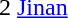<table cellspacing="0" cellpadding="0">
<tr>
<td><div>2 </div></td>
<td><a href='#'>Jinan</a></td>
</tr>
</table>
